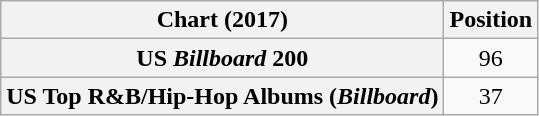<table class="wikitable sortable plainrowheaders" style="text-align:center">
<tr>
<th scope="col">Chart (2017)</th>
<th scope="col">Position</th>
</tr>
<tr>
<th scope="row">US <em>Billboard</em> 200</th>
<td>96</td>
</tr>
<tr>
<th scope="row">US Top R&B/Hip-Hop Albums (<em>Billboard</em>)</th>
<td>37</td>
</tr>
</table>
